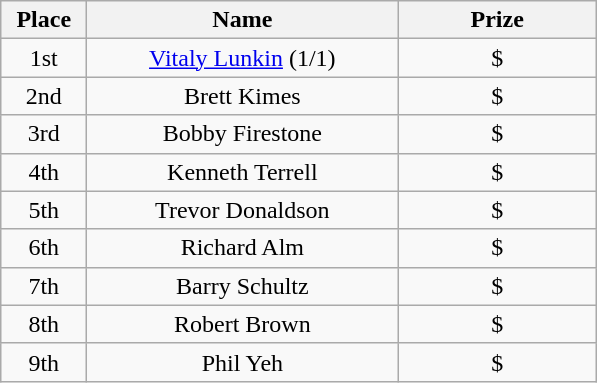<table class="wikitable">
<tr>
<th width="50">Place</th>
<th width="200">Name</th>
<th width="125">Prize</th>
</tr>
<tr>
<td align = "center">1st</td>
<td align = "center"><a href='#'>Vitaly Lunkin</a> (1/1)</td>
<td align = "center">$</td>
</tr>
<tr>
<td align = "center">2nd</td>
<td align = "center">Brett Kimes</td>
<td align = "center">$</td>
</tr>
<tr>
<td align = "center">3rd</td>
<td align = "center">Bobby Firestone</td>
<td align = "center">$</td>
</tr>
<tr>
<td align = "center">4th</td>
<td align = "center">Kenneth Terrell</td>
<td align = "center">$</td>
</tr>
<tr>
<td align = "center">5th</td>
<td align = "center">Trevor Donaldson</td>
<td align = "center">$</td>
</tr>
<tr>
<td align = "center">6th</td>
<td align = "center">Richard Alm</td>
<td align = "center">$</td>
</tr>
<tr>
<td align = "center">7th</td>
<td align = "center">Barry Schultz</td>
<td align = "center">$</td>
</tr>
<tr>
<td align = "center">8th</td>
<td align = "center">Robert Brown</td>
<td align = "center">$</td>
</tr>
<tr>
<td align = "center">9th</td>
<td align = "center">Phil Yeh</td>
<td align = "center">$</td>
</tr>
</table>
